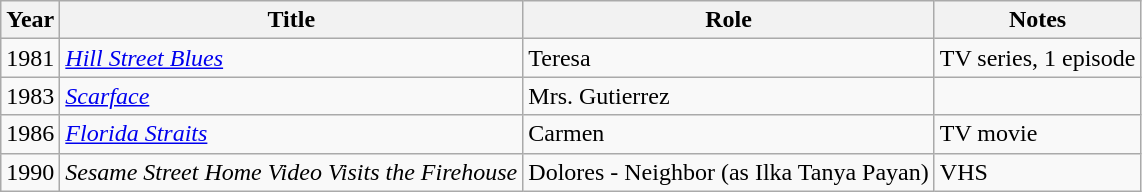<table class="wikitable">
<tr>
<th>Year</th>
<th>Title</th>
<th>Role</th>
<th>Notes</th>
</tr>
<tr>
<td>1981</td>
<td><em><a href='#'>Hill Street Blues</a></em></td>
<td>Teresa</td>
<td>TV series, 1 episode</td>
</tr>
<tr>
<td>1983</td>
<td><em><a href='#'>Scarface</a></em></td>
<td>Mrs. Gutierrez</td>
<td></td>
</tr>
<tr>
<td>1986</td>
<td><em><a href='#'>Florida Straits</a></em></td>
<td>Carmen</td>
<td>TV movie</td>
</tr>
<tr>
<td>1990</td>
<td><em>Sesame Street Home Video Visits the Firehouse</em></td>
<td>Dolores - Neighbor (as Ilka Tanya Payan)</td>
<td>VHS</td>
</tr>
</table>
